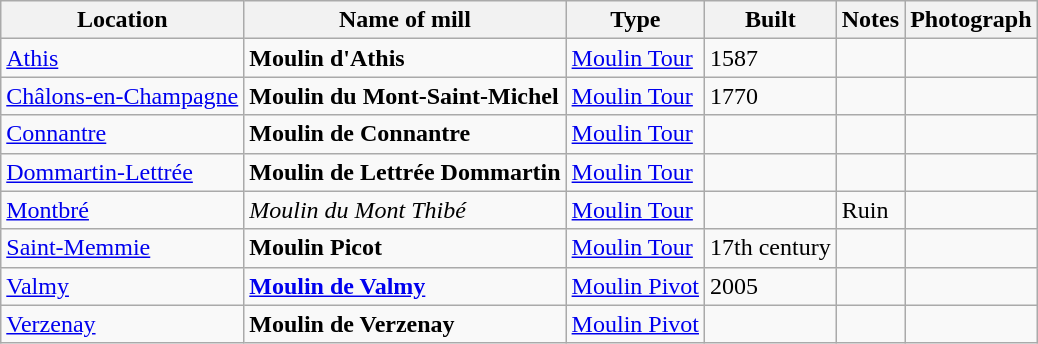<table class="wikitable">
<tr>
<th>Location</th>
<th>Name of mill</th>
<th>Type</th>
<th>Built</th>
<th>Notes</th>
<th>Photograph</th>
</tr>
<tr>
<td><a href='#'>Athis</a></td>
<td><strong>Moulin d'Athis</strong></td>
<td><a href='#'>Moulin Tour</a></td>
<td>1587</td>
<td> </td>
<td></td>
</tr>
<tr>
<td><a href='#'>Châlons-en-Champagne</a></td>
<td><strong>Moulin du Mont-Saint-Michel</strong></td>
<td><a href='#'>Moulin Tour</a></td>
<td>1770</td>
<td> <br> </td>
<td></td>
</tr>
<tr>
<td><a href='#'>Connantre</a></td>
<td><strong>Moulin de Connantre</strong></td>
<td><a href='#'>Moulin Tour</a></td>
<td></td>
<td> </td>
<td></td>
</tr>
<tr>
<td><a href='#'>Dommartin-Lettrée</a></td>
<td><strong>Moulin de Lettrée Dommartin</strong></td>
<td><a href='#'>Moulin Tour</a></td>
<td></td>
<td> </td>
<td></td>
</tr>
<tr>
<td><a href='#'>Montbré</a></td>
<td><em>Moulin du Mont Thibé</em></td>
<td><a href='#'>Moulin Tour</a></td>
<td></td>
<td>Ruin<br> </td>
<td></td>
</tr>
<tr>
<td><a href='#'>Saint-Memmie</a></td>
<td><strong>Moulin Picot</strong></td>
<td><a href='#'>Moulin Tour</a></td>
<td>17th century</td>
<td> <br> </td>
<td></td>
</tr>
<tr>
<td><a href='#'>Valmy</a></td>
<td><strong><a href='#'>Moulin de Valmy</a></strong></td>
<td><a href='#'>Moulin Pivot</a></td>
<td>2005</td>
<td> <br> </td>
<td></td>
</tr>
<tr>
<td><a href='#'>Verzenay</a></td>
<td><strong>Moulin de Verzenay</strong></td>
<td><a href='#'>Moulin Pivot</a></td>
<td></td>
<td> </td>
<td></td>
</tr>
</table>
